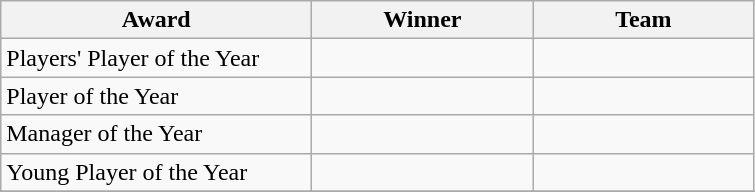<table class="wikitable">
<tr>
<th width=200>Award</th>
<th width=140>Winner</th>
<th width=140>Team</th>
</tr>
<tr>
<td>Players' Player of the Year</td>
<td></td>
<td></td>
</tr>
<tr>
<td>Player of the Year</td>
<td></td>
<td></td>
</tr>
<tr>
<td>Manager of the Year</td>
<td></td>
<td></td>
</tr>
<tr>
<td>Young Player of the Year</td>
<td></td>
<td></td>
</tr>
<tr>
</tr>
</table>
